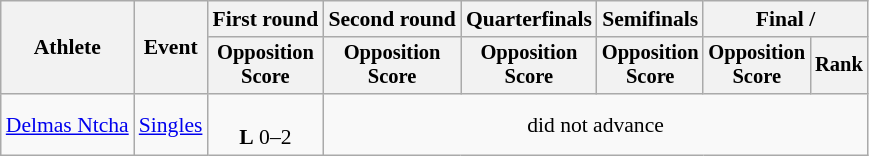<table class=wikitable style="font-size:90%">
<tr>
<th rowspan="2">Athlete</th>
<th rowspan="2">Event</th>
<th>First round</th>
<th>Second round</th>
<th>Quarterfinals</th>
<th>Semifinals</th>
<th colspan=2>Final / </th>
</tr>
<tr style="font-size:95%">
<th>Opposition<br>Score</th>
<th>Opposition<br>Score</th>
<th>Opposition<br>Score</th>
<th>Opposition<br>Score</th>
<th>Opposition<br>Score</th>
<th>Rank</th>
</tr>
<tr align=center>
<td align=left><a href='#'>Delmas Ntcha</a></td>
<td align=left><a href='#'>Singles</a></td>
<td><br> <strong>L</strong> 0–2</td>
<td colspan=5>did not advance</td>
</tr>
</table>
